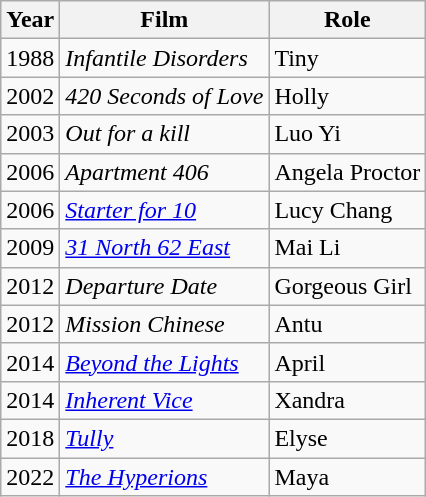<table class="wikitable sortable">
<tr>
<th>Year</th>
<th>Film</th>
<th>Role</th>
</tr>
<tr>
<td>1988</td>
<td><em>Infantile Disorders</em></td>
<td>Tiny</td>
</tr>
<tr>
<td>2002</td>
<td><em>420 Seconds of Love</em></td>
<td>Holly</td>
</tr>
<tr>
<td>2003</td>
<td><em>Out for a kill</em></td>
<td>Luo Yi</td>
</tr>
<tr>
<td>2006</td>
<td><em>Apartment 406</em></td>
<td>Angela Proctor</td>
</tr>
<tr>
<td>2006</td>
<td><em><a href='#'>Starter for 10</a></em></td>
<td>Lucy Chang</td>
</tr>
<tr>
<td>2009</td>
<td><em><a href='#'>31 North 62 East</a></em></td>
<td>Mai Li</td>
</tr>
<tr>
<td>2012</td>
<td><em>Departure Date</em></td>
<td>Gorgeous Girl</td>
</tr>
<tr>
<td>2012</td>
<td><em>Mission Chinese</em></td>
<td>Antu</td>
</tr>
<tr>
<td>2014</td>
<td><em><a href='#'>Beyond the Lights</a></em></td>
<td>April</td>
</tr>
<tr>
<td>2014</td>
<td><em><a href='#'>Inherent Vice</a></em></td>
<td>Xandra</td>
</tr>
<tr>
<td>2018</td>
<td><em><a href='#'>Tully</a></em></td>
<td>Elyse</td>
</tr>
<tr>
<td>2022</td>
<td><em><a href='#'>The Hyperions</a></em></td>
<td>Maya</td>
</tr>
</table>
